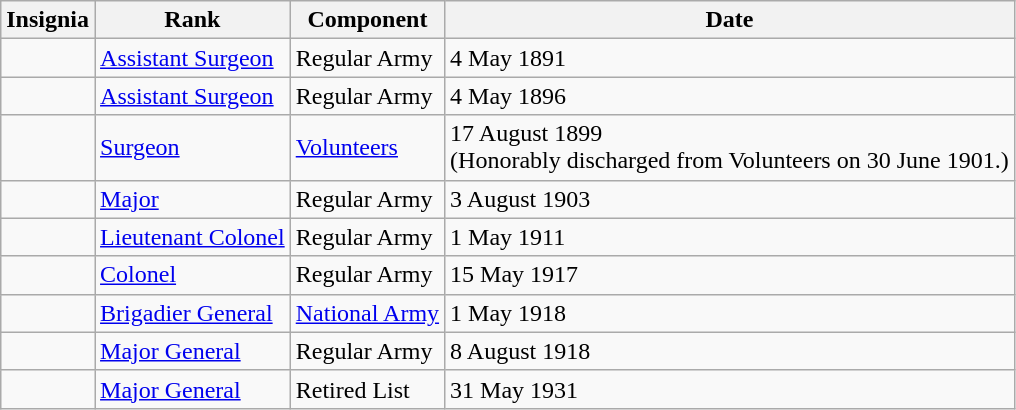<table class="wikitable">
<tr>
<th>Insignia</th>
<th>Rank</th>
<th>Component</th>
<th>Date</th>
</tr>
<tr>
<td></td>
<td><a href='#'>Assistant Surgeon</a></td>
<td>Regular Army</td>
<td>4 May 1891</td>
</tr>
<tr>
<td></td>
<td><a href='#'>Assistant Surgeon</a></td>
<td>Regular Army</td>
<td>4 May 1896</td>
</tr>
<tr>
<td></td>
<td><a href='#'>Surgeon</a></td>
<td><a href='#'>Volunteers</a></td>
<td>17 August 1899<br>(Honorably discharged from Volunteers on 30 June 1901.)</td>
</tr>
<tr>
<td></td>
<td><a href='#'>Major</a></td>
<td>Regular Army</td>
<td>3 August 1903</td>
</tr>
<tr>
<td></td>
<td><a href='#'>Lieutenant Colonel</a></td>
<td>Regular Army</td>
<td>1 May 1911</td>
</tr>
<tr>
<td></td>
<td><a href='#'>Colonel</a></td>
<td>Regular Army</td>
<td>15 May 1917</td>
</tr>
<tr>
<td></td>
<td><a href='#'>Brigadier General</a></td>
<td><a href='#'>National Army</a></td>
<td>1 May 1918</td>
</tr>
<tr>
<td></td>
<td><a href='#'>Major General</a></td>
<td>Regular Army</td>
<td>8 August 1918</td>
</tr>
<tr>
<td></td>
<td><a href='#'>Major General</a></td>
<td>Retired List</td>
<td>31 May 1931</td>
</tr>
</table>
